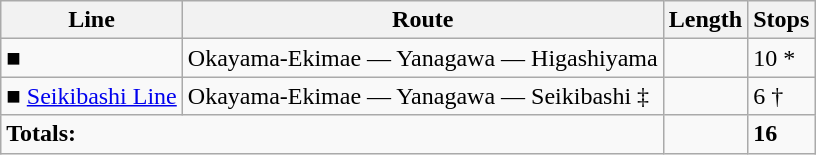<table class="wikitable">
<tr>
<th>Line</th>
<th>Route</th>
<th>Length</th>
<th>Stops</th>
</tr>
<tr>
<td><span>■</span> </td>
<td>Okayama-Ekimae — Yanagawa — Higashiyama</td>
<td></td>
<td>10 *</td>
</tr>
<tr>
<td><span>■</span> <a href='#'>Seikibashi Line</a></td>
<td>Okayama-Ekimae  —  Yanagawa — Seikibashi ‡</td>
<td></td>
<td>6 †</td>
</tr>
<tr>
<td colspan="2"><strong>Totals:</strong></td>
<td><strong></strong></td>
<td><strong>16</strong></td>
</tr>
</table>
